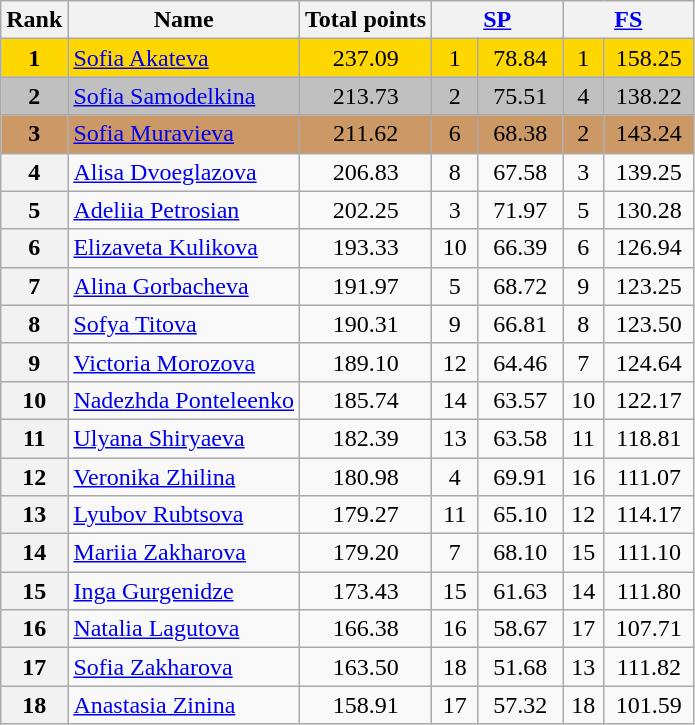<table class="wikitable sortable">
<tr>
<th>Rank</th>
<th>Name</th>
<th>Total points</th>
<th colspan="2" width="80px"><a href='#'>SP</a></th>
<th colspan="2" width="80px"><a href='#'>FS</a></th>
</tr>
<tr bgcolor="gold">
<td align="center"><strong>1</strong></td>
<td><a href='#'>Sofia Akateva</a></td>
<td align="center">237.09</td>
<td align="center">1</td>
<td align="center">78.84</td>
<td align="center">1</td>
<td align="center">158.25</td>
</tr>
<tr bgcolor="silver">
<td align="center"><strong>2</strong></td>
<td><a href='#'>Sofia Samodelkina</a></td>
<td align="center">213.73</td>
<td align="center">2</td>
<td align="center">75.51</td>
<td align="center">4</td>
<td align="center">138.22</td>
</tr>
<tr bgcolor="cc9966">
<td align="center"><strong>3</strong></td>
<td><a href='#'>Sofia Muravieva</a></td>
<td align="center">211.62</td>
<td align="center">6</td>
<td align="center">68.38</td>
<td align="center">2</td>
<td align="center">143.24</td>
</tr>
<tr>
<th>4</th>
<td><a href='#'>Alisa Dvoeglazova</a></td>
<td align="center">206.83</td>
<td align="center">8</td>
<td align="center">67.58</td>
<td align="center">3</td>
<td align="center">139.25</td>
</tr>
<tr>
<th>5</th>
<td><a href='#'>Adeliia Petrosian</a></td>
<td align="center">202.25</td>
<td align="center">3</td>
<td align="center">71.97</td>
<td align="center">5</td>
<td align="center">130.28</td>
</tr>
<tr>
<th>6</th>
<td><a href='#'>Elizaveta Kulikova</a></td>
<td align="center">193.33</td>
<td align="center">10</td>
<td align="center">66.39</td>
<td align="center">6</td>
<td align="center">126.94</td>
</tr>
<tr>
<th>7</th>
<td><a href='#'>Alina Gorbacheva</a></td>
<td align="center">191.97</td>
<td align="center">5</td>
<td align="center">68.72</td>
<td align="center">9</td>
<td align="center">123.25</td>
</tr>
<tr>
<th>8</th>
<td><a href='#'>Sofya Titova</a></td>
<td align="center">190.31</td>
<td align="center">9</td>
<td align="center">66.81</td>
<td align="center">8</td>
<td align="center">123.50</td>
</tr>
<tr>
<th>9</th>
<td><a href='#'>Victoria Morozova</a></td>
<td align="center">189.10</td>
<td align="center">12</td>
<td align="center">64.46</td>
<td align="center">7</td>
<td align="center">124.64</td>
</tr>
<tr>
<th>10</th>
<td><a href='#'>Nadezhda Ponteleenko</a></td>
<td align="center">185.74</td>
<td align="center">14</td>
<td align="center">63.57</td>
<td align="center">10</td>
<td align="center">122.17</td>
</tr>
<tr>
<th>11</th>
<td><a href='#'>Ulyana Shiryaeva</a></td>
<td align="center">182.39</td>
<td align="center">13</td>
<td align="center">63.58</td>
<td align="center">11</td>
<td align="center">118.81</td>
</tr>
<tr>
<th>12</th>
<td><a href='#'>Veronika Zhilina</a></td>
<td align="center">180.98</td>
<td align="center">4</td>
<td align="center">69.91</td>
<td align="center">16</td>
<td align="center">111.07</td>
</tr>
<tr>
<th>13</th>
<td><a href='#'>Lyubov Rubtsova</a></td>
<td align="center">179.27</td>
<td align="center">11</td>
<td align="center">65.10</td>
<td align="center">12</td>
<td align="center">114.17</td>
</tr>
<tr>
<th>14</th>
<td><a href='#'>Mariia Zakharova</a></td>
<td align="center">179.20</td>
<td align="center">7</td>
<td align="center">68.10</td>
<td align="center">15</td>
<td align="center">111.10</td>
</tr>
<tr>
<th>15</th>
<td><a href='#'>Inga Gurgenidze</a></td>
<td align="center">173.43</td>
<td align="center">15</td>
<td align="center">61.63</td>
<td align="center">14</td>
<td align="center">111.80</td>
</tr>
<tr>
<th>16</th>
<td><a href='#'>Natalia Lagutova</a></td>
<td align="center">166.38</td>
<td align="center">16</td>
<td align="center">58.67</td>
<td align="center">17</td>
<td align="center">107.71</td>
</tr>
<tr>
<th>17</th>
<td><a href='#'>Sofia Zakharova</a></td>
<td align="center">163.50</td>
<td align="center">18</td>
<td align="center">51.68</td>
<td align="center">13</td>
<td align="center">111.82</td>
</tr>
<tr>
<th>18</th>
<td><a href='#'>Anastasia Zinina</a></td>
<td align="center">158.91</td>
<td align="center">17</td>
<td align="center">57.32</td>
<td align="center">18</td>
<td align="center">101.59</td>
</tr>
</table>
